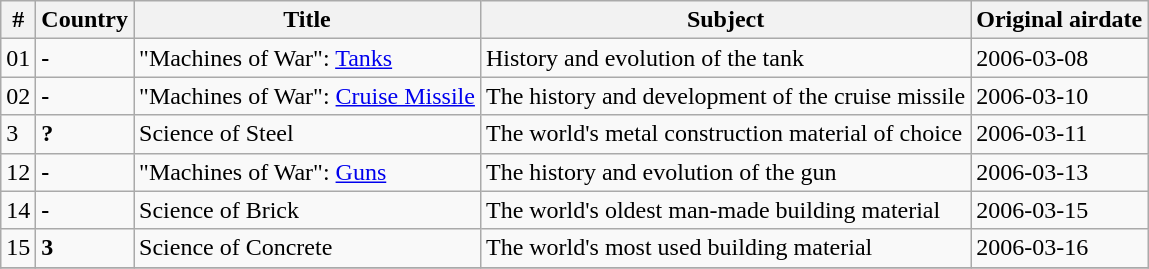<table class="wikitable sortable">
<tr>
<th>#</th>
<th>Country</th>
<th>Title</th>
<th>Subject</th>
<th>Original airdate</th>
</tr>
<tr>
<td>01</td>
<td><strong>-</strong></td>
<td>"Machines of War": <a href='#'>Tanks</a></td>
<td>History and evolution of the tank</td>
<td>2006-03-08</td>
</tr>
<tr>
<td>02</td>
<td><strong>-</strong></td>
<td>"Machines of War": <a href='#'>Cruise Missile</a></td>
<td>The history and development of the cruise missile</td>
<td>2006-03-10</td>
</tr>
<tr>
<td>3</td>
<td><strong>?</strong></td>
<td>Science of Steel</td>
<td>The world's metal construction material of choice</td>
<td>2006-03-11</td>
</tr>
<tr>
<td>12</td>
<td><strong>-</strong></td>
<td>"Machines of War": <a href='#'>Guns</a></td>
<td>The history and evolution of the gun</td>
<td>2006-03-13</td>
</tr>
<tr>
<td>14</td>
<td><strong>-</strong></td>
<td>Science of Brick</td>
<td>The world's oldest man-made building material</td>
<td>2006-03-15</td>
</tr>
<tr>
<td>15</td>
<td><strong>3</strong></td>
<td>Science of Concrete</td>
<td>The world's most used building material</td>
<td>2006-03-16</td>
</tr>
<tr>
</tr>
</table>
